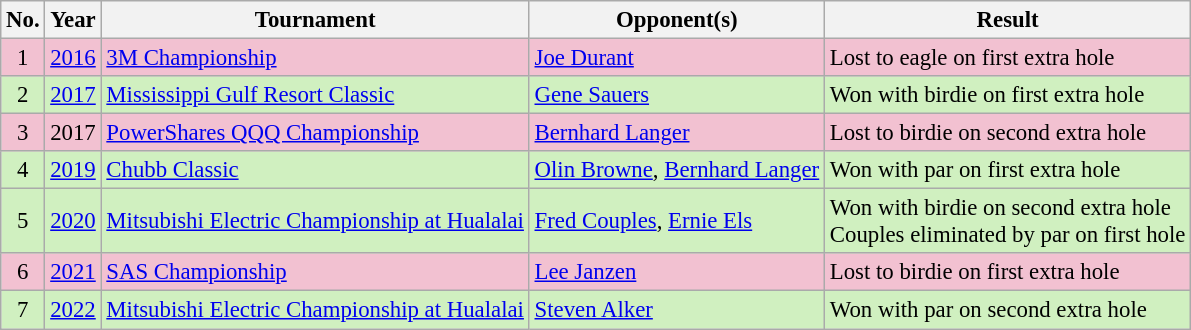<table class="wikitable" style="font-size:95%;">
<tr>
<th>No.</th>
<th>Year</th>
<th>Tournament</th>
<th>Opponent(s)</th>
<th>Result</th>
</tr>
<tr style="background:#F2C1D1;">
<td align=center>1</td>
<td><a href='#'>2016</a></td>
<td><a href='#'>3M Championship</a></td>
<td> <a href='#'>Joe Durant</a></td>
<td>Lost to eagle on first extra hole</td>
</tr>
<tr style="background:#D0F0C0;">
<td align=center>2</td>
<td><a href='#'>2017</a></td>
<td><a href='#'>Mississippi Gulf Resort Classic</a></td>
<td> <a href='#'>Gene Sauers</a></td>
<td>Won with birdie on first extra hole</td>
</tr>
<tr style="background:#F2C1D1;">
<td align=center>3</td>
<td>2017</td>
<td><a href='#'>PowerShares QQQ Championship</a></td>
<td> <a href='#'>Bernhard Langer</a></td>
<td>Lost to birdie on second extra hole</td>
</tr>
<tr style="background:#D0F0C0;">
<td align=center>4</td>
<td><a href='#'>2019</a></td>
<td><a href='#'>Chubb Classic</a></td>
<td> <a href='#'>Olin Browne</a>,  <a href='#'>Bernhard Langer</a></td>
<td>Won with par on first extra hole</td>
</tr>
<tr style="background:#D0F0C0;">
<td align=center>5</td>
<td><a href='#'>2020</a></td>
<td><a href='#'>Mitsubishi Electric Championship at Hualalai</a></td>
<td> <a href='#'>Fred Couples</a>,  <a href='#'>Ernie Els</a></td>
<td>Won with birdie on second extra hole<br>Couples eliminated by par on first hole</td>
</tr>
<tr style="background:#F2C1D1;">
<td align=center>6</td>
<td><a href='#'>2021</a></td>
<td><a href='#'>SAS Championship</a></td>
<td> <a href='#'>Lee Janzen</a></td>
<td>Lost to birdie on first extra hole</td>
</tr>
<tr style="background:#D0F0C0;">
<td align=center>7</td>
<td><a href='#'>2022</a></td>
<td><a href='#'>Mitsubishi Electric Championship at Hualalai</a></td>
<td> <a href='#'>Steven Alker</a></td>
<td>Won with par on second extra hole</td>
</tr>
</table>
